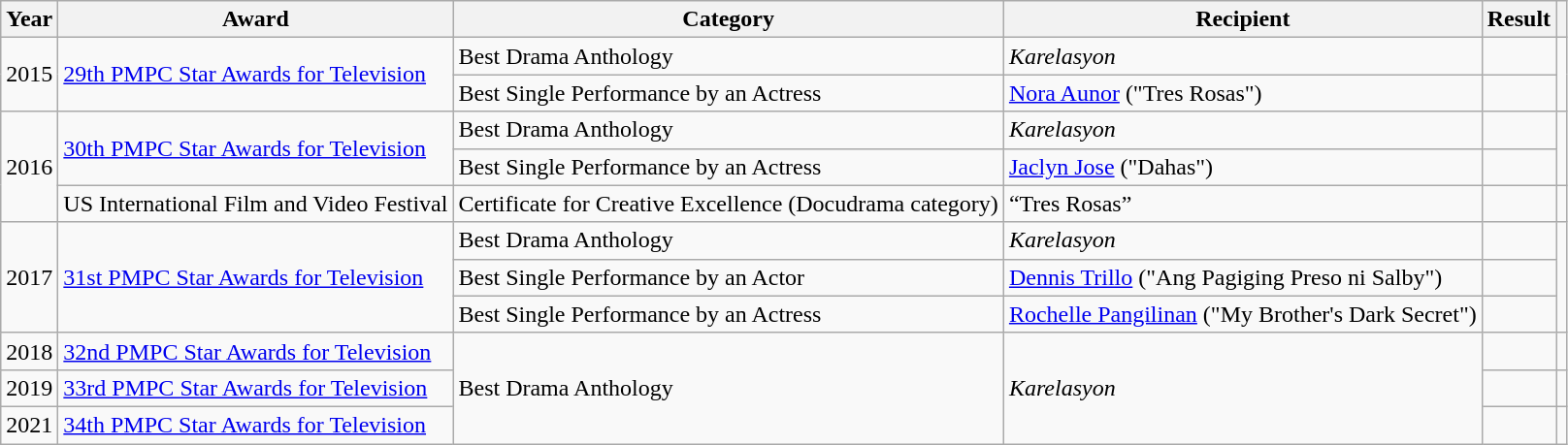<table class="wikitable">
<tr>
<th>Year</th>
<th>Award</th>
<th>Category</th>
<th>Recipient</th>
<th>Result</th>
<th></th>
</tr>
<tr>
<td rowspan=2>2015</td>
<td rowspan=2><a href='#'>29th PMPC Star Awards for Television</a></td>
<td>Best Drama Anthology</td>
<td><em>Karelasyon</em></td>
<td></td>
<td rowspan=2></td>
</tr>
<tr>
<td>Best Single Performance by an Actress</td>
<td><a href='#'>Nora Aunor</a> ("Tres Rosas")</td>
<td></td>
</tr>
<tr>
<td rowspan=3>2016</td>
<td rowspan=2><a href='#'>30th PMPC Star Awards for Television</a></td>
<td>Best Drama Anthology</td>
<td><em>Karelasyon</em></td>
<td></td>
<td rowspan=2></td>
</tr>
<tr>
<td>Best Single Performance by an Actress</td>
<td><a href='#'>Jaclyn Jose</a> ("Dahas")</td>
<td></td>
</tr>
<tr>
<td>US International Film and Video Festival</td>
<td>Certificate for Creative Excellence (Docudrama category)</td>
<td>“Tres Rosas”</td>
<td></td>
<td></td>
</tr>
<tr>
<td rowspan=3>2017</td>
<td rowspan=3><a href='#'>31st PMPC Star Awards for Television</a></td>
<td>Best Drama Anthology</td>
<td><em>Karelasyon</em></td>
<td></td>
<td rowspan=3></td>
</tr>
<tr>
<td>Best Single Performance by an Actor</td>
<td><a href='#'>Dennis Trillo</a> ("Ang Pagiging Preso ni Salby")</td>
<td></td>
</tr>
<tr>
<td>Best Single Performance by an Actress</td>
<td><a href='#'>Rochelle Pangilinan</a> ("My Brother's Dark Secret")</td>
<td></td>
</tr>
<tr>
<td>2018</td>
<td><a href='#'>32nd PMPC Star Awards for Television</a></td>
<td rowspan=3>Best Drama Anthology</td>
<td rowspan=3><em>Karelasyon</em></td>
<td></td>
<td></td>
</tr>
<tr>
<td>2019</td>
<td><a href='#'>33rd PMPC Star Awards for Television</a></td>
<td></td>
<td></td>
</tr>
<tr>
<td>2021</td>
<td><a href='#'>34th PMPC Star Awards for Television</a></td>
<td></td>
<td></td>
</tr>
</table>
